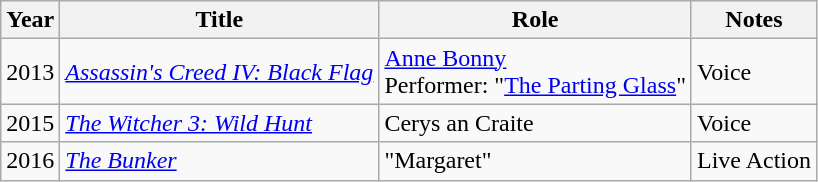<table class="wikitable sortable">
<tr>
<th>Year</th>
<th>Title</th>
<th>Role</th>
<th>Notes</th>
</tr>
<tr>
<td>2013</td>
<td><em><a href='#'>Assassin's Creed IV: Black Flag</a></em></td>
<td><a href='#'>Anne Bonny</a><br>Performer: "<a href='#'>The Parting Glass</a>"</td>
<td>Voice</td>
</tr>
<tr>
<td>2015</td>
<td><em><a href='#'>The Witcher 3: Wild Hunt</a></em></td>
<td>Cerys an Craite</td>
<td>Voice</td>
</tr>
<tr>
<td>2016</td>
<td><em><a href='#'>The Bunker</a></em></td>
<td>"Margaret"</td>
<td>Live Action</td>
</tr>
</table>
